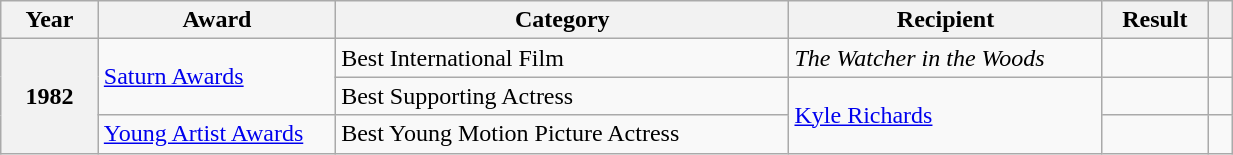<table class="wikitable unsortable plainrowheaders" style="width:65%;">
<tr>
<th scope="col" style="width:5em;">Year</th>
<th scope="col" style="width:15em;">Award</th>
<th scope="col" style="width:30em;">Category</th>
<th scope="col" style="width:20em;">Recipient</th>
<th scope="col" style="width:5em;">Result</th>
<th class="unsortable" style="width:1em;"></th>
</tr>
<tr>
<th scope="row" rowspan="3">1982</th>
<td rowspan="2"><a href='#'>Saturn Awards</a></td>
<td>Best International Film</td>
<td><em>The Watcher in the Woods</em></td>
<td></td>
<td style="text-align:center;"></td>
</tr>
<tr>
<td>Best Supporting Actress</td>
<td rowspan="2"><a href='#'>Kyle Richards</a></td>
<td></td>
<td style="text-align:center;"></td>
</tr>
<tr>
<td><a href='#'>Young Artist Awards</a></td>
<td>Best Young Motion Picture Actress</td>
<td></td>
<td align="center"></td>
</tr>
</table>
